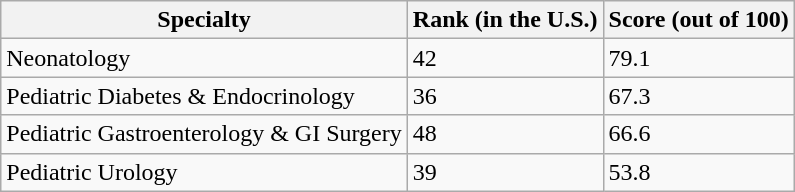<table class="wikitable">
<tr>
<th>Specialty</th>
<th>Rank (in the U.S.)</th>
<th>Score (out of 100)</th>
</tr>
<tr>
<td>Neonatology</td>
<td>42</td>
<td>79.1</td>
</tr>
<tr>
<td>Pediatric Diabetes & Endocrinology</td>
<td>36</td>
<td>67.3</td>
</tr>
<tr>
<td>Pediatric Gastroenterology & GI Surgery</td>
<td>48</td>
<td>66.6</td>
</tr>
<tr>
<td>Pediatric Urology</td>
<td>39</td>
<td>53.8</td>
</tr>
</table>
